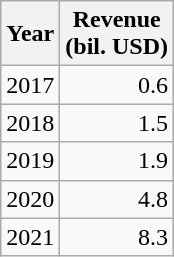<table class="wikitable" style="text-align:right;">
<tr>
<th>Year</th>
<th>Revenue<br>(bil. USD)</th>
</tr>
<tr>
<td>2017</td>
<td>0.6</td>
</tr>
<tr>
<td>2018</td>
<td>1.5</td>
</tr>
<tr>
<td>2019</td>
<td>1.9</td>
</tr>
<tr>
<td>2020</td>
<td>4.8</td>
</tr>
<tr>
<td>2021</td>
<td>8.3</td>
</tr>
</table>
